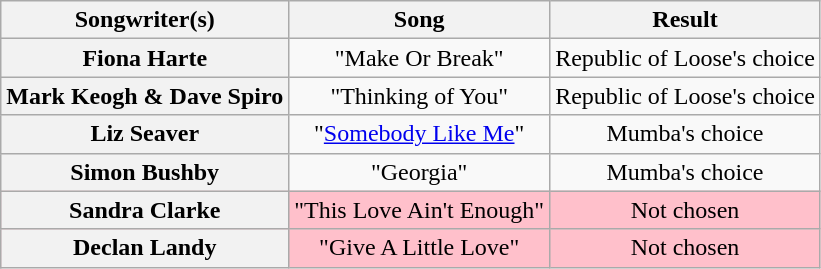<table class="wikitable plainrowheaders" style="text-align:center;">
<tr>
<th>Songwriter(s)</th>
<th>Song</th>
<th>Result</th>
</tr>
<tr>
<th scope="row">Fiona Harte</th>
<td>"Make Or Break"</td>
<td>Republic of Loose's choice</td>
</tr>
<tr>
<th scope="row">Mark Keogh & Dave Spiro</th>
<td>"Thinking of You"</td>
<td>Republic of Loose's choice</td>
</tr>
<tr>
<th scope="row">Liz Seaver</th>
<td>"<a href='#'>Somebody Like Me</a>"</td>
<td>Mumba's choice</td>
</tr>
<tr>
<th scope="row">Simon Bushby</th>
<td>"Georgia"</td>
<td>Mumba's choice</td>
</tr>
<tr style="background:pink;">
<th scope="row">Sandra Clarke</th>
<td>"This Love Ain't Enough"</td>
<td>Not chosen</td>
</tr>
<tr style="background:pink;">
<th scope="row">Declan Landy</th>
<td>"Give A Little Love"</td>
<td>Not chosen</td>
</tr>
</table>
